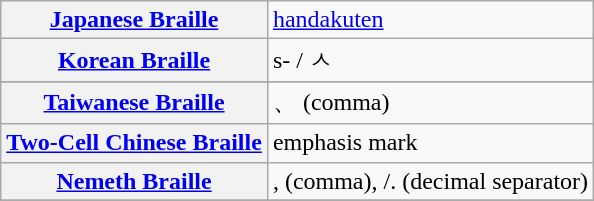<table class="wikitable">
<tr>
<th align=left><a href='#'>Japanese Braille</a></th>
<td><a href='#'>handakuten</a></td>
</tr>
<tr>
<th align=left><a href='#'>Korean Braille</a></th>
<td>s- / ㅅ </td>
</tr>
<tr>
</tr>
<tr>
<th align=left><a href='#'>Taiwanese Braille</a></th>
<td>、 (comma)</td>
</tr>
<tr>
<th align=left><a href='#'>Two-Cell Chinese Braille</a></th>
<td>emphasis mark</td>
</tr>
<tr>
<th align=left><a href='#'>Nemeth Braille</a></th>
<td>, (comma), /. (decimal separator) </td>
</tr>
<tr>
</tr>
<tr>
</tr>
<tr>
</tr>
</table>
